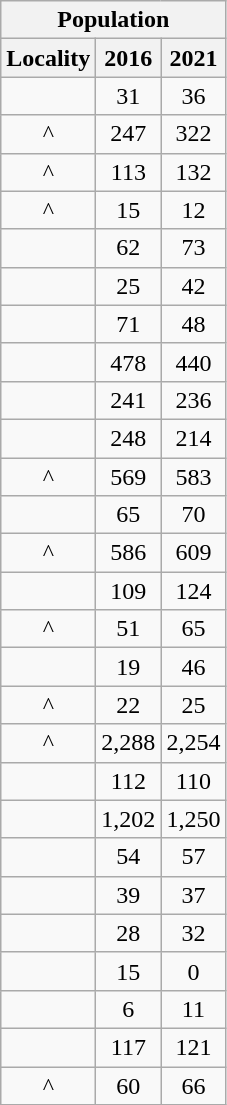<table class="wikitable" style="text-align:center;">
<tr>
<th colspan="3" style="text-align:center;  font-weight:bold">Population</th>
</tr>
<tr>
<th style="text-align:center; background:  font-weight:bold">Locality</th>
<th style="text-align:center; background:  font-weight:bold"><strong>2016</strong></th>
<th style="text-align:center; background:  font-weight:bold"><strong>2021</strong></th>
</tr>
<tr>
<td></td>
<td>31</td>
<td>36</td>
</tr>
<tr>
<td>^</td>
<td>247</td>
<td>322</td>
</tr>
<tr>
<td>^</td>
<td>113</td>
<td>132</td>
</tr>
<tr>
<td>^</td>
<td>15</td>
<td>12</td>
</tr>
<tr>
<td></td>
<td>62</td>
<td>73</td>
</tr>
<tr>
<td></td>
<td>25</td>
<td>42</td>
</tr>
<tr>
<td></td>
<td>71</td>
<td>48</td>
</tr>
<tr>
<td></td>
<td>478</td>
<td>440</td>
</tr>
<tr>
<td></td>
<td>241</td>
<td>236</td>
</tr>
<tr>
<td></td>
<td>248</td>
<td>214</td>
</tr>
<tr>
<td>^</td>
<td>569</td>
<td>583</td>
</tr>
<tr>
<td></td>
<td>65</td>
<td>70</td>
</tr>
<tr>
<td>^</td>
<td>586</td>
<td>609</td>
</tr>
<tr>
<td></td>
<td>109</td>
<td>124</td>
</tr>
<tr>
<td>^</td>
<td>51</td>
<td>65</td>
</tr>
<tr>
<td></td>
<td>19</td>
<td>46</td>
</tr>
<tr>
<td>^</td>
<td>22</td>
<td>25</td>
</tr>
<tr>
<td>^</td>
<td>2,288</td>
<td>2,254</td>
</tr>
<tr>
<td></td>
<td>112</td>
<td>110</td>
</tr>
<tr>
<td></td>
<td>1,202</td>
<td>1,250</td>
</tr>
<tr>
<td></td>
<td>54</td>
<td>57</td>
</tr>
<tr>
<td></td>
<td>39</td>
<td>37</td>
</tr>
<tr>
<td></td>
<td>28</td>
<td>32</td>
</tr>
<tr>
<td></td>
<td>15</td>
<td>0</td>
</tr>
<tr>
<td></td>
<td>6</td>
<td>11</td>
</tr>
<tr>
<td></td>
<td>117</td>
<td>121</td>
</tr>
<tr>
<td>^</td>
<td>60</td>
<td>66</td>
</tr>
</table>
